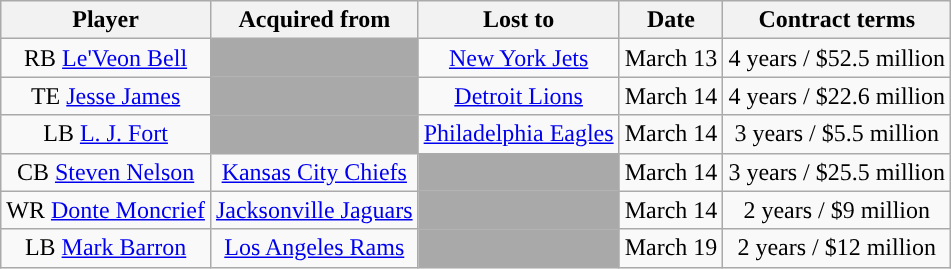<table class="wikitable" style="text-align:center">
<tr>
<th>Player</th>
<th>Acquired from</th>
<th>Lost to</th>
<th>Date</th>
<th>Contract terms</th>
</tr>
<tr>
<td>RB <a href='#'>Le'Veon Bell</a></td>
<td style="background:darkgray"></td>
<td><a href='#'>New York Jets</a></td>
<td>March 13</td>
<td>4 years / $52.5 million</td>
</tr>
<tr>
<td>TE <a href='#'>Jesse James</a></td>
<td style="background:darkgray"></td>
<td><a href='#'>Detroit Lions</a></td>
<td>March 14</td>
<td>4 years / $22.6 million</td>
</tr>
<tr>
<td>LB <a href='#'>L. J. Fort</a></td>
<td style="background:darkgray"></td>
<td><a href='#'>Philadelphia Eagles</a></td>
<td>March 14</td>
<td>3 years / $5.5 million</td>
</tr>
<tr>
<td>CB <a href='#'>Steven Nelson</a></td>
<td><a href='#'>Kansas City Chiefs</a></td>
<td style="background:darkgray"></td>
<td>March 14</td>
<td>3 years / $25.5 million</td>
</tr>
<tr>
<td>WR <a href='#'>Donte Moncrief</a></td>
<td><a href='#'>Jacksonville Jaguars</a></td>
<td style="background:darkgray"></td>
<td>March 14</td>
<td>2 years / $9 million</td>
</tr>
<tr>
<td>LB <a href='#'>Mark Barron</a></td>
<td><a href='#'>Los Angeles Rams</a></td>
<td style="background:darkgray"></td>
<td>March 19</td>
<td>2 years / $12 million</td>
</tr>
</table>
